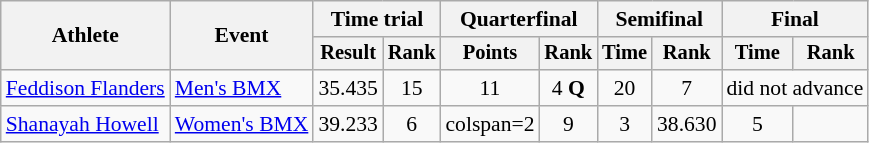<table class="wikitable" style="font-size:90%">
<tr>
<th rowspan=2>Athlete</th>
<th rowspan=2>Event</th>
<th colspan="2">Time trial</th>
<th colspan="2">Quarterfinal</th>
<th colspan="2">Semifinal</th>
<th colspan="2">Final</th>
</tr>
<tr style="font-size:95%">
<th>Result</th>
<th>Rank</th>
<th>Points</th>
<th>Rank</th>
<th>Time</th>
<th>Rank</th>
<th>Time</th>
<th>Rank</th>
</tr>
<tr align=center>
<td align=left><a href='#'>Feddison Flanders</a></td>
<td align=left><a href='#'>Men's BMX</a></td>
<td>35.435</td>
<td>15</td>
<td>11</td>
<td>4 <strong>Q</strong></td>
<td>20</td>
<td>7</td>
<td colspan="2">did not advance</td>
</tr>
<tr align=center>
<td align=left><a href='#'>Shanayah Howell</a></td>
<td align=left><a href='#'>Women's BMX</a></td>
<td>39.233</td>
<td>6</td>
<td>colspan=2 </td>
<td>9</td>
<td>3</td>
<td>38.630</td>
<td>5</td>
</tr>
</table>
